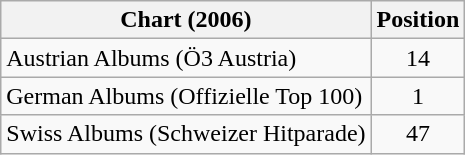<table class="wikitable sortable plainrowheaders">
<tr>
<th>Chart (2006)</th>
<th>Position</th>
</tr>
<tr>
<td>Austrian Albums (Ö3 Austria)</td>
<td align="center">14</td>
</tr>
<tr>
<td>German Albums (Offizielle Top 100)</td>
<td align="center">1</td>
</tr>
<tr>
<td>Swiss Albums (Schweizer Hitparade)</td>
<td align="center">47</td>
</tr>
</table>
